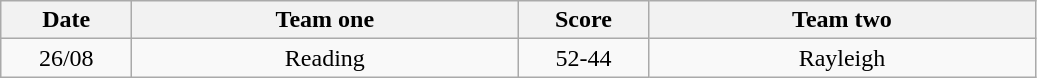<table class="wikitable" style="text-align: center">
<tr>
<th width=80>Date</th>
<th width=250>Team one</th>
<th width=80>Score</th>
<th width=250>Team two</th>
</tr>
<tr>
<td>26/08</td>
<td>Reading</td>
<td>52-44</td>
<td>Rayleigh</td>
</tr>
</table>
